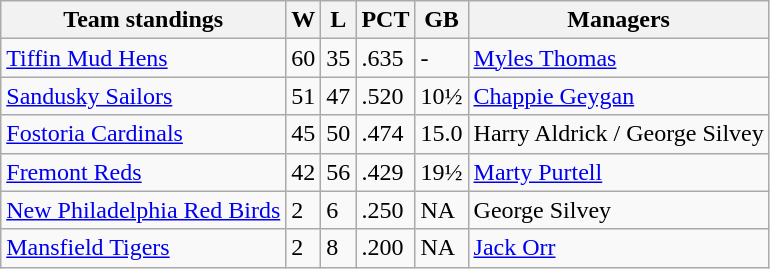<table class="wikitable">
<tr>
<th>Team standings</th>
<th>W</th>
<th>L</th>
<th>PCT</th>
<th>GB</th>
<th>Managers</th>
</tr>
<tr>
<td><a href='#'>Tiffin Mud Hens</a></td>
<td>60</td>
<td>35</td>
<td>.635</td>
<td>-</td>
<td><a href='#'>Myles Thomas</a></td>
</tr>
<tr>
<td><a href='#'>Sandusky Sailors</a></td>
<td>51</td>
<td>47</td>
<td>.520</td>
<td>10½</td>
<td><a href='#'>Chappie Geygan</a></td>
</tr>
<tr>
<td><a href='#'>Fostoria Cardinals</a></td>
<td>45</td>
<td>50</td>
<td>.474</td>
<td>15.0</td>
<td>Harry Aldrick  / George Silvey</td>
</tr>
<tr>
<td><a href='#'>Fremont Reds</a></td>
<td>42</td>
<td>56</td>
<td>.429</td>
<td>19½</td>
<td><a href='#'>Marty Purtell</a></td>
</tr>
<tr>
<td><a href='#'>New Philadelphia Red Birds</a></td>
<td>2</td>
<td>6</td>
<td>.250</td>
<td>NA</td>
<td>George Silvey</td>
</tr>
<tr>
<td><a href='#'>Mansfield Tigers</a></td>
<td>2</td>
<td>8</td>
<td>.200</td>
<td>NA</td>
<td><a href='#'>Jack Orr</a></td>
</tr>
</table>
